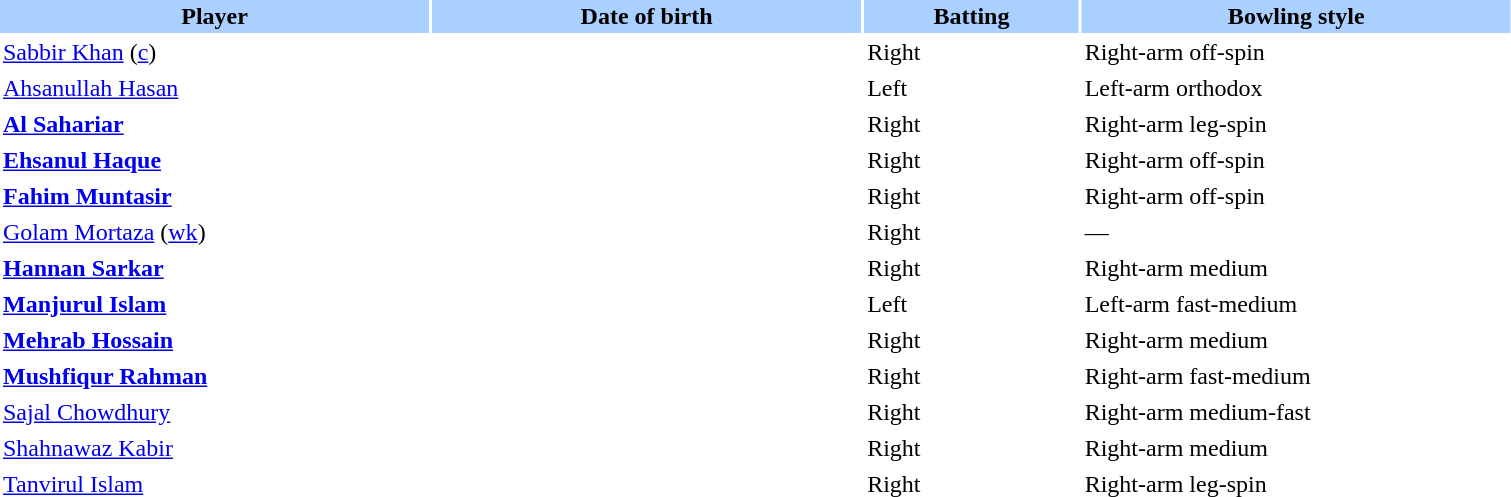<table class="sortable" style="width:80%;" border="0" cellspacing="2" cellpadding="2">
<tr style="background:#aad0ff;">
<th width=20%>Player</th>
<th width=20%>Date of birth</th>
<th width=10%>Batting</th>
<th width=20%>Bowling style</th>
</tr>
<tr>
<td><a href='#'>Sabbir Khan</a> (<a href='#'>c</a>)</td>
<td></td>
<td>Right</td>
<td>Right-arm off-spin</td>
</tr>
<tr>
<td><a href='#'>Ahsanullah Hasan</a></td>
<td></td>
<td>Left</td>
<td>Left-arm orthodox</td>
</tr>
<tr>
<td><strong><a href='#'>Al Sahariar</a></strong></td>
<td></td>
<td>Right</td>
<td>Right-arm leg-spin</td>
</tr>
<tr>
<td><strong><a href='#'>Ehsanul Haque</a></strong></td>
<td></td>
<td>Right</td>
<td>Right-arm off-spin</td>
</tr>
<tr>
<td><strong><a href='#'>Fahim Muntasir</a></strong></td>
<td></td>
<td>Right</td>
<td>Right-arm off-spin</td>
</tr>
<tr>
<td><a href='#'>Golam Mortaza</a> (<a href='#'>wk</a>)</td>
<td></td>
<td>Right</td>
<td>—</td>
</tr>
<tr>
<td><strong><a href='#'>Hannan Sarkar</a></strong></td>
<td></td>
<td>Right</td>
<td>Right-arm medium</td>
</tr>
<tr>
<td><strong><a href='#'>Manjurul Islam</a></strong></td>
<td></td>
<td>Left</td>
<td>Left-arm fast-medium</td>
</tr>
<tr>
<td><strong><a href='#'>Mehrab Hossain</a></strong></td>
<td></td>
<td>Right</td>
<td>Right-arm medium</td>
</tr>
<tr>
<td><strong><a href='#'>Mushfiqur Rahman</a></strong></td>
<td></td>
<td>Right</td>
<td>Right-arm fast-medium</td>
</tr>
<tr>
<td><a href='#'>Sajal Chowdhury</a></td>
<td></td>
<td>Right</td>
<td>Right-arm medium-fast</td>
</tr>
<tr>
<td><a href='#'>Shahnawaz Kabir</a></td>
<td></td>
<td>Right</td>
<td>Right-arm medium</td>
</tr>
<tr>
<td><a href='#'>Tanvirul Islam</a></td>
<td></td>
<td>Right</td>
<td>Right-arm leg-spin</td>
</tr>
</table>
